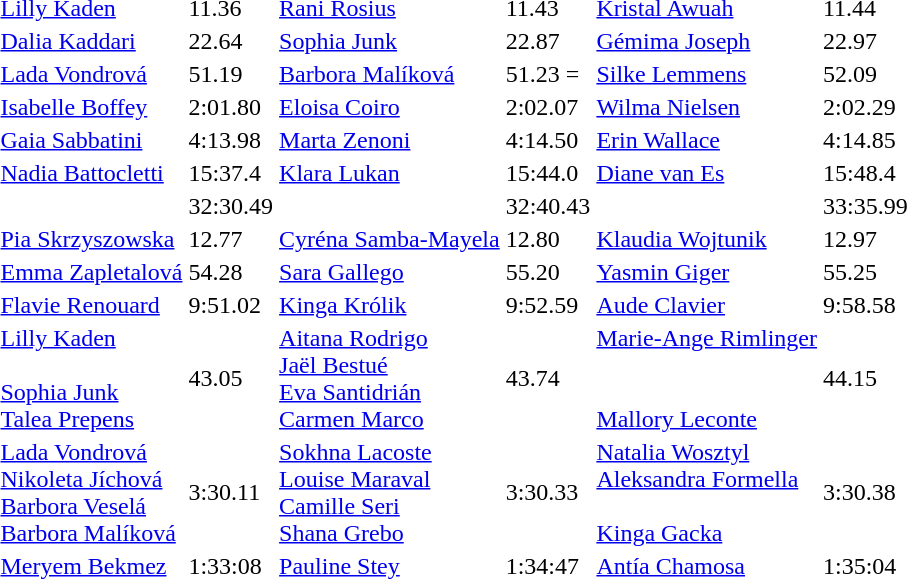<table>
<tr>
<td></td>
<td><a href='#'>Lilly Kaden</a><br></td>
<td>11.36</td>
<td><a href='#'>Rani Rosius</a><br></td>
<td>11.43</td>
<td><a href='#'>Kristal Awuah</a><br></td>
<td>11.44</td>
</tr>
<tr>
<td></td>
<td><a href='#'>Dalia Kaddari</a><br></td>
<td>22.64 </td>
<td><a href='#'>Sophia Junk</a><br></td>
<td>22.87 </td>
<td><a href='#'>Gémima Joseph</a><br></td>
<td>22.97</td>
</tr>
<tr>
<td></td>
<td><a href='#'>Lada Vondrová</a><br></td>
<td>51.19 </td>
<td><a href='#'>Barbora Malíková</a><br></td>
<td>51.23 =</td>
<td><a href='#'>Silke Lemmens</a><br></td>
<td>52.09 </td>
</tr>
<tr>
<td></td>
<td><a href='#'>Isabelle Boffey</a><br></td>
<td>2:01.80</td>
<td><a href='#'>Eloisa Coiro</a><br></td>
<td>2:02.07 </td>
<td><a href='#'>Wilma Nielsen</a><br></td>
<td>2:02.29 </td>
</tr>
<tr>
<td></td>
<td><a href='#'>Gaia Sabbatini</a><br></td>
<td>4:13.98</td>
<td><a href='#'>Marta Zenoni</a><br></td>
<td>4:14.50</td>
<td><a href='#'>Erin Wallace</a><br></td>
<td>4:14.85</td>
</tr>
<tr>
<td></td>
<td><a href='#'>Nadia Battocletti</a><br></td>
<td>15:37.4 </td>
<td><a href='#'>Klara Lukan</a><br></td>
<td>15:44.0</td>
<td><a href='#'>Diane van Es</a><br></td>
<td>15:48.4</td>
</tr>
<tr>
<td></td>
<td><br></td>
<td>32:30.49 </td>
<td><br></td>
<td>32:40.43 </td>
<td><br></td>
<td>33:35.99 </td>
</tr>
<tr>
<td></td>
<td><a href='#'>Pia Skrzyszowska</a><br></td>
<td>12.77 </td>
<td><a href='#'>Cyréna Samba-Mayela</a><br></td>
<td>12.80</td>
<td><a href='#'>Klaudia Wojtunik</a><br></td>
<td>12.97 </td>
</tr>
<tr>
<td></td>
<td><a href='#'>Emma Zapletalová</a><br></td>
<td>54.28  </td>
<td><a href='#'>Sara Gallego</a><br></td>
<td>55.20 </td>
<td><a href='#'>Yasmin Giger</a><br></td>
<td>55.25 </td>
</tr>
<tr>
<td></td>
<td><a href='#'>Flavie Renouard</a><br></td>
<td>9:51.02</td>
<td><a href='#'>Kinga Królik</a><br></td>
<td>9:52.59</td>
<td><a href='#'>Aude Clavier</a><br></td>
<td>9:58.58</td>
</tr>
<tr>
<td></td>
<td><a href='#'>Lilly Kaden</a><br><br><a href='#'>Sophia Junk</a><br><a href='#'>Talea Prepens</a><br></td>
<td>43.05 </td>
<td><a href='#'>Aitana Rodrigo</a><br><a href='#'>Jaël Bestué</a><br><a href='#'>Eva Santidrián</a><br><a href='#'>Carmen Marco</a><br></td>
<td>43.74</td>
<td><a href='#'>Marie-Ange Rimlinger</a><br><br><br><a href='#'>Mallory Leconte</a><br></td>
<td>44.15</td>
</tr>
<tr>
<td></td>
<td><a href='#'>Lada Vondrová</a><br><a href='#'>Nikoleta Jíchová</a><br><a href='#'>Barbora Veselá</a><br><a href='#'>Barbora Malíková</a><br></td>
<td>3:30.11 </td>
<td><a href='#'>Sokhna Lacoste</a><br><a href='#'>Louise Maraval</a><br><a href='#'>Camille Seri</a><br><a href='#'>Shana Grebo</a><br></td>
<td>3:30.33 </td>
<td><a href='#'>Natalia Wosztyl</a><br><a href='#'>Aleksandra Formella</a><br><br><a href='#'>Kinga Gacka</a><br></td>
<td>3:30.38</td>
</tr>
<tr>
<td></td>
<td><a href='#'>Meryem Bekmez</a><br></td>
<td>1:33:08</td>
<td><a href='#'>Pauline Stey</a><br></td>
<td>1:34:47 </td>
<td><a href='#'>Antía Chamosa</a><br></td>
<td>1:35:04 </td>
</tr>
</table>
